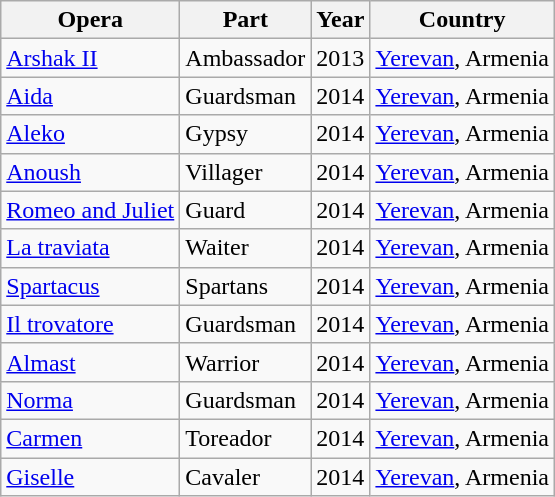<table class="wikitable">
<tr>
<th>Opera</th>
<th>Part</th>
<th>Year</th>
<th>Country</th>
</tr>
<tr>
<td><a href='#'>Arshak II</a></td>
<td>Ambassador</td>
<td>2013</td>
<td><a href='#'>Yerevan</a>, Armenia</td>
</tr>
<tr>
<td><a href='#'>Aida</a></td>
<td>Guardsman</td>
<td>2014</td>
<td><a href='#'>Yerevan</a>, Armenia</td>
</tr>
<tr>
<td><a href='#'>Aleko</a></td>
<td>Gypsy</td>
<td>2014</td>
<td><a href='#'>Yerevan</a>, Armenia</td>
</tr>
<tr>
<td><a href='#'>Anoush</a></td>
<td>Villager</td>
<td>2014</td>
<td><a href='#'>Yerevan</a>, Armenia</td>
</tr>
<tr>
<td><a href='#'>Romeo and Juliet</a></td>
<td>Guard</td>
<td>2014</td>
<td><a href='#'>Yerevan</a>, Armenia</td>
</tr>
<tr>
<td><a href='#'>La traviata</a></td>
<td>Waiter</td>
<td>2014</td>
<td><a href='#'>Yerevan</a>, Armenia</td>
</tr>
<tr>
<td><a href='#'>Spartacus</a></td>
<td>Spartans</td>
<td>2014</td>
<td><a href='#'>Yerevan</a>, Armenia</td>
</tr>
<tr>
<td><a href='#'>Il trovatore</a></td>
<td>Guardsman</td>
<td>2014</td>
<td><a href='#'>Yerevan</a>, Armenia</td>
</tr>
<tr>
<td><a href='#'>Almast</a></td>
<td>Warrior</td>
<td>2014</td>
<td><a href='#'>Yerevan</a>, Armenia</td>
</tr>
<tr>
<td><a href='#'>Norma</a></td>
<td>Guardsman</td>
<td>2014</td>
<td><a href='#'>Yerevan</a>, Armenia</td>
</tr>
<tr>
<td><a href='#'>Carmen</a></td>
<td>Toreador</td>
<td>2014</td>
<td><a href='#'>Yerevan</a>, Armenia</td>
</tr>
<tr>
<td><a href='#'>Giselle</a></td>
<td>Cavaler</td>
<td>2014</td>
<td><a href='#'>Yerevan</a>, Armenia</td>
</tr>
</table>
